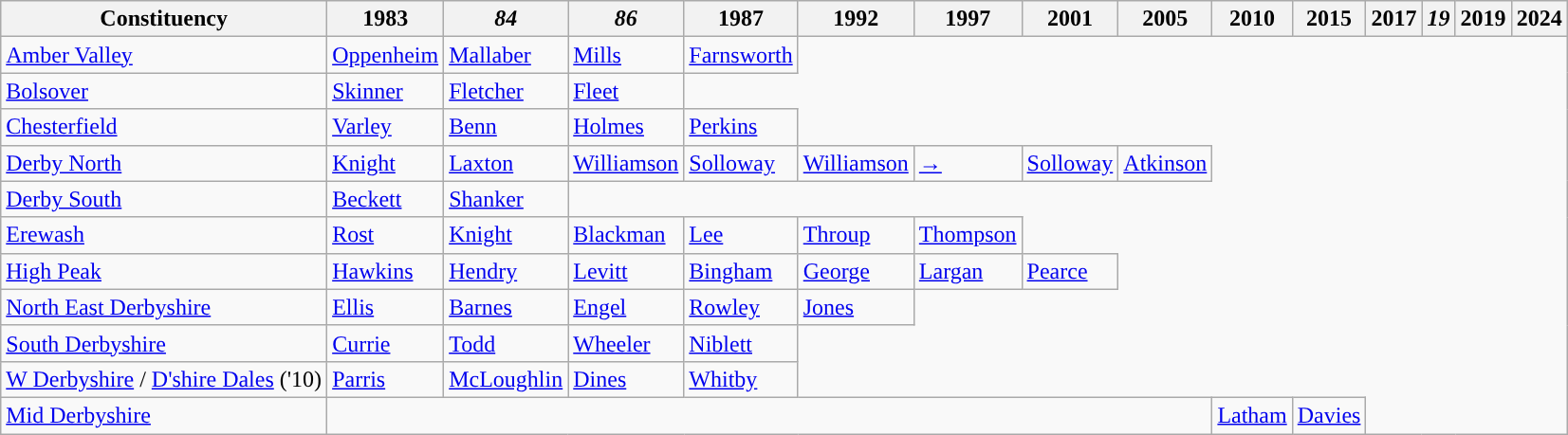<table class="wikitable">
<tr>
<th>Constituency</th>
<th>1983</th>
<th><em>84</em></th>
<th><em>86</em></th>
<th>1987</th>
<th>1992</th>
<th>1997</th>
<th>2001</th>
<th>2005</th>
<th>2010</th>
<th>2015</th>
<th>2017</th>
<th><em>19</em></th>
<th>2019</th>
<th>2024</th>
</tr>
<tr>
<td><a href='#'>Amber Valley</a></td>
<td><a href='#'>Oppenheim</a></td>
<td><a href='#'>Mallaber</a></td>
<td><a href='#'>Mills</a></td>
<td><a href='#'>Farnsworth</a></td>
</tr>
<tr>
<td><a href='#'>Bolsover</a></td>
<td><a href='#'>Skinner</a></td>
<td><a href='#'>Fletcher</a></td>
<td><a href='#'>Fleet</a></td>
</tr>
<tr>
<td><a href='#'>Chesterfield</a></td>
<td><a href='#'>Varley</a></td>
<td><a href='#'>Benn</a></td>
<td><a href='#'>Holmes</a></td>
<td><a href='#'>Perkins</a></td>
</tr>
<tr>
<td><a href='#'>Derby North</a></td>
<td><a href='#'>Knight</a></td>
<td><a href='#'>Laxton</a></td>
<td><a href='#'>Williamson</a></td>
<td><a href='#'>Solloway</a></td>
<td><a href='#'>Williamson</a></td>
<td><a href='#'>→</a></td>
<td><a href='#'>Solloway</a></td>
<td><a href='#'>Atkinson</a></td>
</tr>
<tr>
<td><a href='#'>Derby South</a></td>
<td><a href='#'>Beckett</a></td>
<td><a href='#'>Shanker</a></td>
</tr>
<tr>
<td><a href='#'>Erewash</a></td>
<td><a href='#'>Rost</a></td>
<td><a href='#'>Knight</a></td>
<td><a href='#'>Blackman</a></td>
<td><a href='#'>Lee</a></td>
<td><a href='#'>Throup</a></td>
<td><a href='#'>Thompson</a></td>
</tr>
<tr>
<td><a href='#'>High Peak</a></td>
<td><a href='#'>Hawkins</a></td>
<td><a href='#'>Hendry</a></td>
<td><a href='#'>Levitt</a></td>
<td><a href='#'>Bingham</a></td>
<td><a href='#'>George</a></td>
<td><a href='#'>Largan</a></td>
<td><a href='#'>Pearce</a></td>
</tr>
<tr>
<td><a href='#'>North East Derbyshire</a></td>
<td><a href='#'>Ellis</a></td>
<td><a href='#'>Barnes</a></td>
<td><a href='#'>Engel</a></td>
<td><a href='#'>Rowley</a></td>
<td><a href='#'>Jones</a></td>
</tr>
<tr>
<td><a href='#'>South Derbyshire</a></td>
<td><a href='#'>Currie</a></td>
<td><a href='#'>Todd</a></td>
<td><a href='#'>Wheeler</a></td>
<td><a href='#'>Niblett</a></td>
</tr>
<tr>
<td><a href='#'>W Derbyshire</a> / <a href='#'>D'shire Dales</a> ('10)</td>
<td><a href='#'>Parris</a></td>
<td><a href='#'>McLoughlin</a></td>
<td><a href='#'>Dines</a></td>
<td><a href='#'>Whitby</a></td>
</tr>
<tr>
<td><a href='#'>Mid Derbyshire</a></td>
<td colspan="8"></td>
<td><a href='#'>Latham</a></td>
<td><a href='#'>Davies</a></td>
</tr>
</table>
